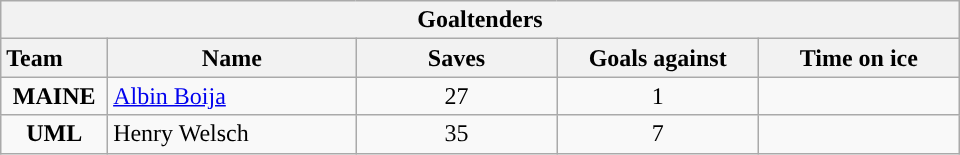<table class="wikitable" style="width:40em; text-align:right;">
<tr>
<th colspan=5>Goaltenders</th>
</tr>
<tr>
<th style="width:4em; text-align:left;">Team</th>
<th style="width:10em;">Name</th>
<th style="width:8em;">Saves</th>
<th style="width:8em;">Goals against</th>
<th style="width:8em;">Time on ice</th>
</tr>
<tr>
<td align=center><strong>MAINE</strong></td>
<td style="text-align:left;"><a href='#'>Albin Boija</a></td>
<td align=center>27</td>
<td align=center>1</td>
<td align=center></td>
</tr>
<tr>
<td align=center><strong>UML</strong></td>
<td style="text-align:left;">Henry Welsch</td>
<td align=center>35</td>
<td align=center>7</td>
<td align=center></td>
</tr>
</table>
